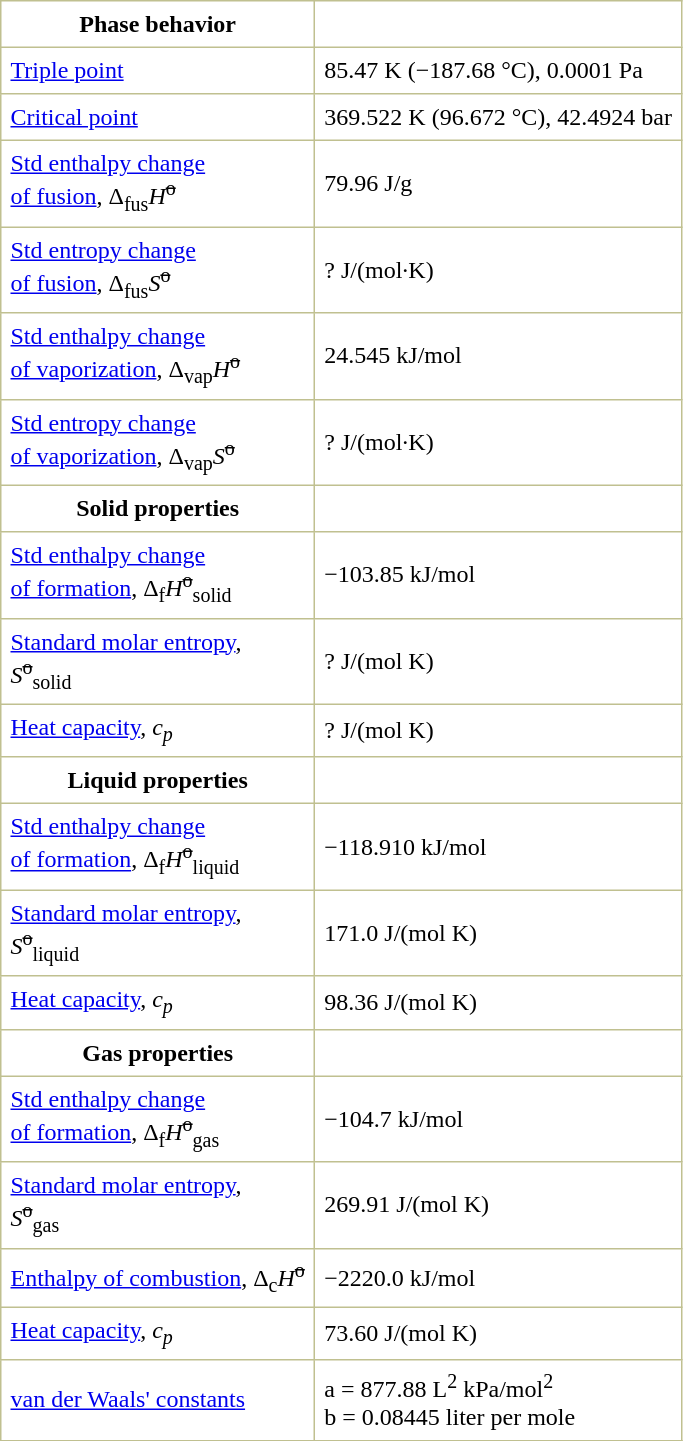<table border="1" cellspacing="0" cellpadding="6" style="margin: 0 0 0 0.5em; background: #FFFFFF; border-collapse: collapse; border-color: #C0C090;">
<tr>
<th>Phase behavior</th>
</tr>
<tr>
<td><a href='#'>Triple point</a></td>
<td>85.47 K (−187.68 °C), 0.0001 Pa</td>
</tr>
<tr>
<td><a href='#'>Critical point</a></td>
<td>369.522 K (96.672 °C), 42.4924 bar</td>
</tr>
<tr>
<td><a href='#'>Std enthalpy change<br>of fusion</a>, Δ<sub>fus</sub><em>H</em><sup><s>o</s></sup></td>
<td>79.96 J/g</td>
</tr>
<tr>
<td><a href='#'>Std entropy change<br>of fusion</a>, Δ<sub>fus</sub><em>S</em><sup><s>o</s></sup></td>
<td>? J/(mol·K)</td>
</tr>
<tr>
<td><a href='#'>Std enthalpy change<br>of vaporization</a>, Δ<sub>vap</sub><em>H</em><sup><s>o</s></sup></td>
<td>24.545 kJ/mol</td>
</tr>
<tr>
<td><a href='#'>Std entropy change<br>of vaporization</a>, Δ<sub>vap</sub><em>S</em><sup><s>o</s></sup></td>
<td>? J/(mol·K)</td>
</tr>
<tr>
<th>Solid properties</th>
</tr>
<tr>
<td><a href='#'>Std enthalpy change<br>of formation</a>, Δ<sub>f</sub><em>H</em><sup><s>o</s></sup><sub>solid</sub></td>
<td>−103.85 kJ/mol</td>
</tr>
<tr>
<td><a href='#'>Standard molar entropy</a>,<br><em>S</em><sup><s>o</s></sup><sub>solid</sub></td>
<td>? J/(mol K)</td>
</tr>
<tr>
<td><a href='#'>Heat capacity</a>, <em>c<sub>p</sub></em></td>
<td>? J/(mol K)</td>
</tr>
<tr>
<th>Liquid properties</th>
</tr>
<tr>
<td><a href='#'>Std enthalpy change<br>of formation</a>, Δ<sub>f</sub><em>H</em><sup><s>o</s></sup><sub>liquid</sub></td>
<td>−118.910 kJ/mol</td>
</tr>
<tr>
<td><a href='#'>Standard molar entropy</a>,<br><em>S</em><sup><s>o</s></sup><sub>liquid</sub></td>
<td>171.0 J/(mol K)</td>
</tr>
<tr>
<td><a href='#'>Heat capacity</a>, <em>c<sub>p</sub></em></td>
<td>98.36 J/(mol K)</td>
</tr>
<tr>
<th>Gas properties</th>
</tr>
<tr>
<td><a href='#'>Std enthalpy change<br>of formation</a>, Δ<sub>f</sub><em>H</em><sup><s>o</s></sup><sub>gas</sub></td>
<td>−104.7 kJ/mol</td>
</tr>
<tr>
<td><a href='#'>Standard molar entropy</a>,<br><em>S</em><sup><s>o</s></sup><sub>gas</sub></td>
<td>269.91 J/(mol K)</td>
</tr>
<tr>
<td><a href='#'>Enthalpy of combustion</a>, Δ<sub>c</sub><em>H</em><sup><s>o</s></sup></td>
<td>−2220.0 kJ/mol</td>
</tr>
<tr>
<td><a href='#'>Heat capacity</a>, <em>c<sub>p</sub></em></td>
<td>73.60 J/(mol K)</td>
</tr>
<tr>
<td><a href='#'>van der Waals' constants</a></td>
<td>a = 877.88 L<sup>2</sup> kPa/mol<sup>2</sup><br> b = 0.08445 liter per mole</td>
</tr>
<tr>
</tr>
</table>
